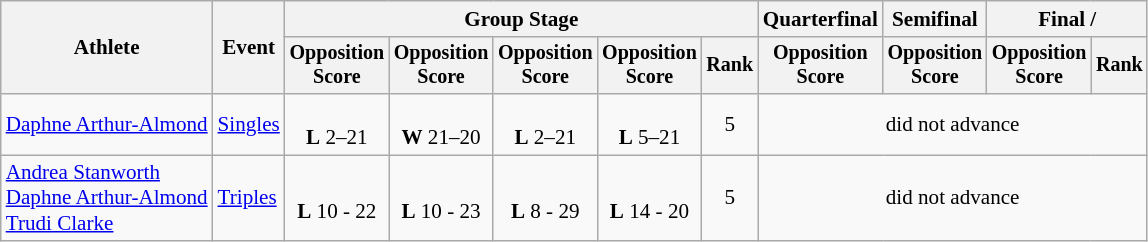<table class="wikitable" style="font-size:88%">
<tr>
<th rowspan=2>Athlete</th>
<th rowspan=2>Event</th>
<th colspan=5>Group Stage</th>
<th>Quarterfinal</th>
<th>Semifinal</th>
<th colspan=2>Final / </th>
</tr>
<tr style="font-size:95%">
<th>Opposition<br>Score</th>
<th>Opposition<br>Score</th>
<th>Opposition<br>Score</th>
<th>Opposition<br>Score</th>
<th>Rank</th>
<th>Opposition<br>Score</th>
<th>Opposition<br>Score</th>
<th>Opposition<br>Score</th>
<th>Rank</th>
</tr>
<tr align=center>
<td align=left><a href='#'>Daphne Arthur-Almond</a></td>
<td align=left><a href='#'>Singles</a></td>
<td><br><strong>L</strong> 2–21</td>
<td><br><strong>W</strong> 21–20</td>
<td><br><strong>L</strong> 2–21</td>
<td><br><strong>L</strong> 5–21</td>
<td>5</td>
<td colspan="4">did not advance</td>
</tr>
<tr align=center>
<td align=left><a href='#'>Andrea Stanworth</a><br><a href='#'>Daphne Arthur-Almond</a><br><a href='#'>Trudi Clarke</a></td>
<td align=left><a href='#'>Triples</a></td>
<td><br><strong>L</strong> 10 - 22</td>
<td><br><strong>L</strong> 10 - 23</td>
<td><br><strong>L</strong> 8 - 29</td>
<td><br><strong>L</strong> 14 - 20</td>
<td>5</td>
<td colspan=4>did not advance</td>
</tr>
</table>
